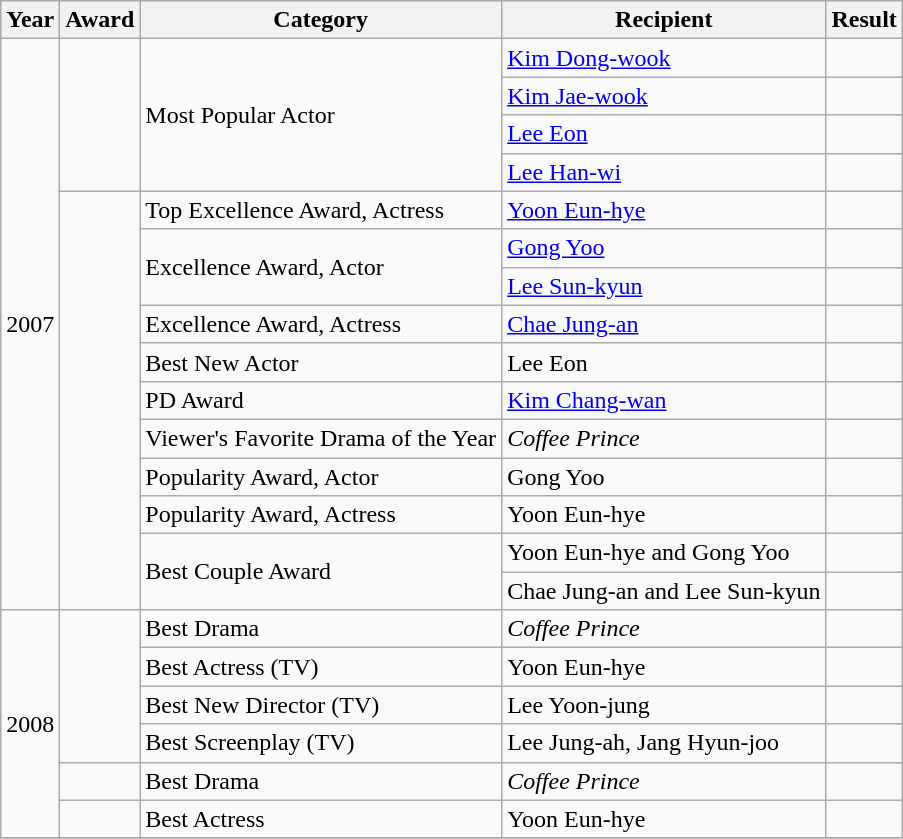<table class="wikitable">
<tr>
<th>Year</th>
<th>Award</th>
<th>Category</th>
<th>Recipient</th>
<th>Result</th>
</tr>
<tr>
<td rowspan=15>2007</td>
<td rowspan=4></td>
<td rowspan=4>Most Popular Actor</td>
<td><a href='#'>Kim Dong-wook</a></td>
<td></td>
</tr>
<tr>
<td><a href='#'>Kim Jae-wook</a></td>
<td></td>
</tr>
<tr>
<td><a href='#'>Lee Eon</a></td>
<td></td>
</tr>
<tr>
<td><a href='#'>Lee Han-wi</a></td>
<td></td>
</tr>
<tr>
<td rowspan=11></td>
<td>Top Excellence Award, Actress</td>
<td><a href='#'>Yoon Eun-hye</a></td>
<td></td>
</tr>
<tr>
<td rowspan=2>Excellence Award, Actor</td>
<td><a href='#'>Gong Yoo</a></td>
<td></td>
</tr>
<tr>
<td><a href='#'>Lee Sun-kyun</a></td>
<td></td>
</tr>
<tr>
<td>Excellence Award, Actress</td>
<td><a href='#'>Chae Jung-an</a></td>
<td></td>
</tr>
<tr>
<td>Best New Actor</td>
<td>Lee Eon</td>
<td></td>
</tr>
<tr>
<td>PD Award</td>
<td><a href='#'>Kim Chang-wan</a></td>
<td></td>
</tr>
<tr>
<td>Viewer's Favorite Drama of the Year</td>
<td><em>Coffee Prince</em></td>
<td></td>
</tr>
<tr>
<td>Popularity Award, Actor</td>
<td>Gong Yoo</td>
<td></td>
</tr>
<tr>
<td>Popularity Award, Actress</td>
<td>Yoon Eun-hye</td>
<td></td>
</tr>
<tr>
<td rowspan=2>Best Couple Award</td>
<td>Yoon Eun-hye and Gong Yoo</td>
<td></td>
</tr>
<tr>
<td>Chae Jung-an and Lee Sun-kyun</td>
<td></td>
</tr>
<tr>
<td rowspan=6>2008</td>
<td rowspan=4></td>
<td>Best Drama</td>
<td><em>Coffee Prince</em></td>
<td></td>
</tr>
<tr>
<td>Best Actress (TV)</td>
<td>Yoon Eun-hye</td>
<td></td>
</tr>
<tr>
<td>Best New Director (TV)</td>
<td>Lee Yoon-jung</td>
<td></td>
</tr>
<tr>
<td>Best Screenplay (TV)</td>
<td>Lee Jung-ah, Jang Hyun-joo</td>
<td></td>
</tr>
<tr>
<td></td>
<td>Best Drama</td>
<td><em>Coffee Prince</em></td>
<td></td>
</tr>
<tr>
<td></td>
<td>Best Actress</td>
<td>Yoon Eun-hye</td>
<td></td>
</tr>
<tr>
</tr>
</table>
